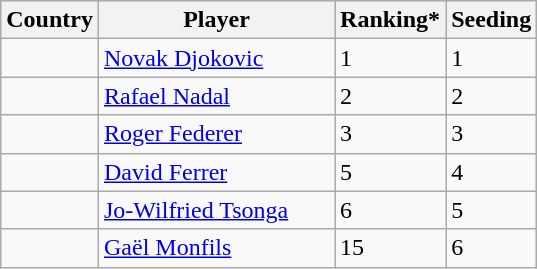<table class="wikitable" border="1">
<tr>
<th>Country</th>
<th width=150>Player</th>
<th>Ranking*</th>
<th>Seeding</th>
</tr>
<tr>
<td></td>
<td><a href='#'>Novak Djokovic</a></td>
<td>1</td>
<td>1</td>
</tr>
<tr>
<td></td>
<td><a href='#'>Rafael Nadal</a></td>
<td>2</td>
<td>2</td>
</tr>
<tr>
<td></td>
<td><a href='#'>Roger Federer</a></td>
<td>3</td>
<td>3</td>
</tr>
<tr>
<td></td>
<td><a href='#'>David Ferrer</a></td>
<td>5</td>
<td>4</td>
</tr>
<tr>
<td></td>
<td><a href='#'>Jo-Wilfried Tsonga</a></td>
<td>6</td>
<td>5</td>
</tr>
<tr>
<td></td>
<td><a href='#'>Gaël Monfils</a></td>
<td>15</td>
<td>6</td>
</tr>
</table>
